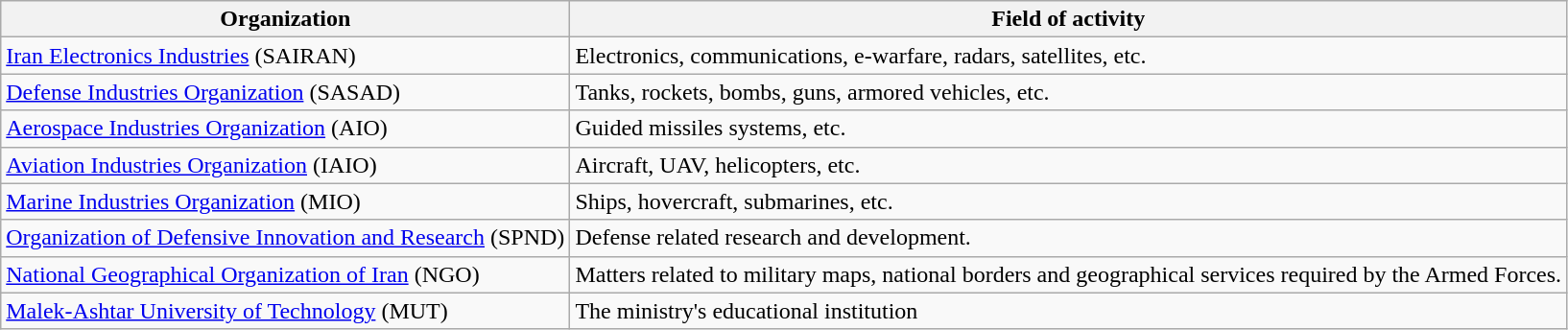<table class="wikitable">
<tr>
<th>Organization</th>
<th>Field of activity</th>
</tr>
<tr>
<td><a href='#'>Iran Electronics Industries</a> (SAIRAN)</td>
<td>Electronics, communications, e-warfare, radars, satellites, etc.</td>
</tr>
<tr>
<td><a href='#'>Defense Industries Organization</a> (SASAD)</td>
<td>Tanks, rockets, bombs, guns, armored vehicles, etc.</td>
</tr>
<tr>
<td><a href='#'>Aerospace Industries Organization</a> (AIO)</td>
<td>Guided missiles systems, etc.</td>
</tr>
<tr>
<td><a href='#'>Aviation Industries Organization</a> (IAIO)</td>
<td>Aircraft, UAV, helicopters, etc.</td>
</tr>
<tr>
<td><a href='#'>Marine Industries Organization</a> (MIO)</td>
<td>Ships, hovercraft, submarines, etc.</td>
</tr>
<tr>
<td><a href='#'>Organization of Defensive Innovation and Research</a> (SPND)</td>
<td>Defense related research and development.</td>
</tr>
<tr>
<td><a href='#'>National Geographical Organization of Iran</a> (NGO)</td>
<td>Matters related to military maps, national borders and geographical services required by the Armed Forces.</td>
</tr>
<tr>
<td><a href='#'>Malek-Ashtar University of Technology</a> (MUT)</td>
<td>The ministry's educational institution</td>
</tr>
</table>
